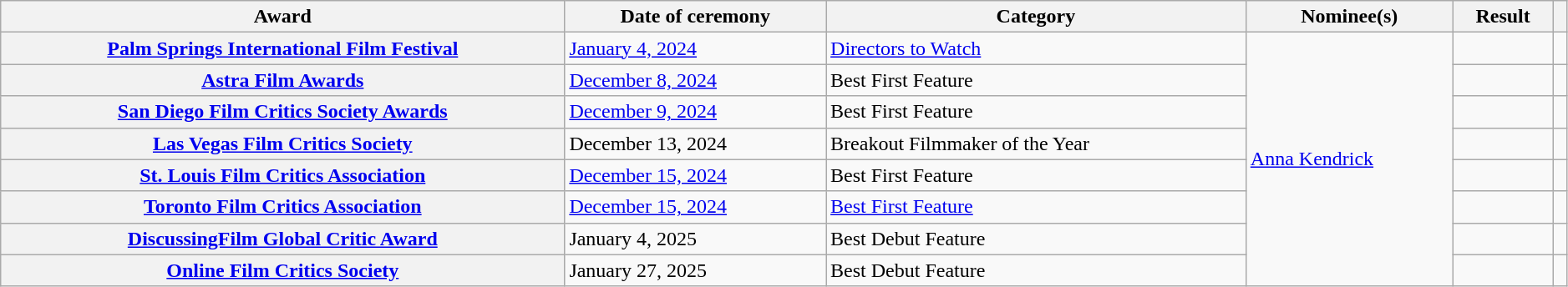<table class="wikitable sortable plainrowheaders" style="width: 99%">
<tr>
<th scope="col">Award</th>
<th scope="col">Date of ceremony</th>
<th scope="col">Category</th>
<th scope="col">Nominee(s)</th>
<th>Result</th>
<th class="unsortable" scope="col"></th>
</tr>
<tr>
<th scope="row"><a href='#'>Palm Springs International Film Festival</a></th>
<td><a href='#'>January 4, 2024</a></td>
<td><a href='#'>Directors to Watch</a></td>
<td rowspan="8"><a href='#'>Anna Kendrick</a></td>
<td></td>
<td align="center"></td>
</tr>
<tr>
<th scope="row"><a href='#'>Astra Film Awards</a></th>
<td><a href='#'>December 8, 2024</a></td>
<td>Best First Feature</td>
<td></td>
<td align="center"></td>
</tr>
<tr>
<th scope="row"><a href='#'>San Diego Film Critics Society Awards</a></th>
<td><a href='#'>December 9, 2024</a></td>
<td>Best First Feature</td>
<td></td>
<td align="center"></td>
</tr>
<tr>
<th scope="row"><a href='#'>Las Vegas Film Critics Society</a></th>
<td>December 13, 2024</td>
<td>Breakout Filmmaker of the Year</td>
<td></td>
<td align="center"></td>
</tr>
<tr>
<th scope="row"><a href='#'>St. Louis Film Critics Association</a></th>
<td><a href='#'>December 15, 2024</a></td>
<td>Best First Feature</td>
<td></td>
<td align="center"></td>
</tr>
<tr>
<th scope="row"><a href='#'>Toronto Film Critics Association</a></th>
<td><a href='#'>December 15, 2024</a></td>
<td><a href='#'>Best First Feature</a></td>
<td></td>
<td align="center"></td>
</tr>
<tr>
<th scope="row"><a href='#'>DiscussingFilm Global Critic Award</a></th>
<td>January 4, 2025</td>
<td>Best Debut Feature</td>
<td></td>
<td align="center"></td>
</tr>
<tr>
<th scope="row"><a href='#'>Online Film Critics Society</a></th>
<td>January 27, 2025</td>
<td>Best Debut Feature</td>
<td></td>
<td align="center"></td>
</tr>
</table>
